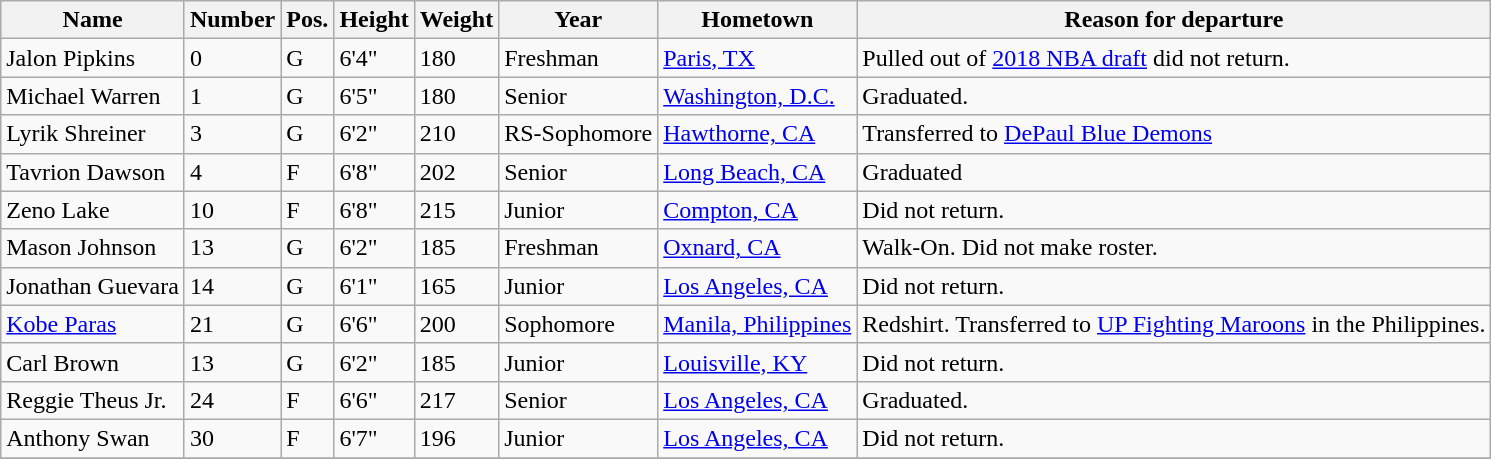<table class="wikitable sortable" border="1">
<tr>
<th>Name</th>
<th>Number</th>
<th>Pos.</th>
<th>Height</th>
<th>Weight</th>
<th>Year</th>
<th>Hometown</th>
<th class="unsortable">Reason for departure</th>
</tr>
<tr>
<td>Jalon Pipkins</td>
<td>0</td>
<td>G</td>
<td>6'4"</td>
<td>180</td>
<td>Freshman</td>
<td><a href='#'>Paris, TX</a></td>
<td>Pulled out of <a href='#'>2018 NBA draft</a> did not return.</td>
</tr>
<tr>
<td>Michael Warren</td>
<td>1</td>
<td>G</td>
<td>6'5"</td>
<td>180</td>
<td>Senior</td>
<td><a href='#'>Washington, D.C.</a></td>
<td>Graduated.</td>
</tr>
<tr>
<td>Lyrik Shreiner</td>
<td>3</td>
<td>G</td>
<td>6'2"</td>
<td>210</td>
<td>RS-Sophomore</td>
<td><a href='#'>Hawthorne, CA</a></td>
<td>Transferred to <a href='#'>DePaul Blue Demons</a></td>
</tr>
<tr>
<td>Tavrion Dawson</td>
<td>4</td>
<td>F</td>
<td>6'8"</td>
<td>202</td>
<td>Senior</td>
<td><a href='#'>Long Beach, CA</a></td>
<td>Graduated</td>
</tr>
<tr>
<td>Zeno Lake</td>
<td>10</td>
<td>F</td>
<td>6'8"</td>
<td>215</td>
<td>Junior</td>
<td><a href='#'>Compton, CA</a></td>
<td>Did not return.</td>
</tr>
<tr>
<td>Mason Johnson</td>
<td>13</td>
<td>G</td>
<td>6'2"</td>
<td>185</td>
<td>Freshman</td>
<td><a href='#'>Oxnard, CA</a></td>
<td>Walk-On. Did not make roster.</td>
</tr>
<tr>
<td>Jonathan Guevara</td>
<td>14</td>
<td>G</td>
<td>6'1"</td>
<td>165</td>
<td>Junior</td>
<td><a href='#'>Los Angeles, CA</a></td>
<td>Did not return.</td>
</tr>
<tr>
<td><a href='#'>Kobe Paras</a></td>
<td>21</td>
<td>G</td>
<td>6'6"</td>
<td>200</td>
<td>Sophomore</td>
<td><a href='#'>Manila, Philippines</a></td>
<td>Redshirt. Transferred to <a href='#'>UP Fighting Maroons</a> in the Philippines.</td>
</tr>
<tr>
<td>Carl Brown</td>
<td>13</td>
<td>G</td>
<td>6'2"</td>
<td>185</td>
<td>Junior</td>
<td><a href='#'>Louisville, KY</a></td>
<td>Did not return.</td>
</tr>
<tr>
<td>Reggie Theus Jr.</td>
<td>24</td>
<td>F</td>
<td>6'6"</td>
<td>217</td>
<td>Senior</td>
<td><a href='#'>Los Angeles, CA</a></td>
<td>Graduated.</td>
</tr>
<tr>
<td>Anthony Swan</td>
<td>30</td>
<td>F</td>
<td>6'7"</td>
<td>196</td>
<td>Junior</td>
<td><a href='#'>Los Angeles, CA</a></td>
<td>Did not return.</td>
</tr>
<tr>
</tr>
</table>
